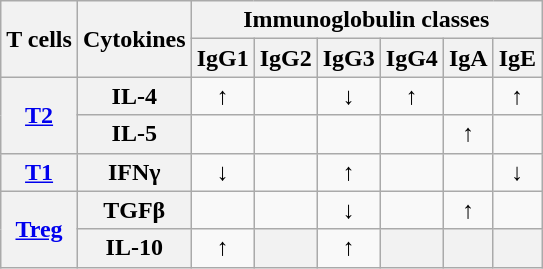<table class="wikitable">
<tr>
<th rowspan="2">T cells</th>
<th rowspan="2">Cytokines</th>
<th colspan="6">Immunoglobulin classes</th>
</tr>
<tr>
<th>IgG1</th>
<th>IgG2</th>
<th>IgG3</th>
<th>IgG4</th>
<th>IgA</th>
<th>IgE</th>
</tr>
<tr>
<th rowspan="2"><a href='#'>T2</a></th>
<th>IL-4</th>
<td align="center"><span>↑</span></td>
<td></td>
<td align="center">↓</td>
<td align="center"><span>↑</span></td>
<td></td>
<td align="center"><span>↑</span></td>
</tr>
<tr>
<th>IL-5</th>
<td></td>
<td></td>
<td></td>
<td></td>
<td align="center"><span>↑</span></td>
<td></td>
</tr>
<tr>
<th><a href='#'>T1</a></th>
<th>IFNγ</th>
<td align="center">↓</td>
<td></td>
<td align="center"><span>↑</span></td>
<td></td>
<td></td>
<td align="center">↓</td>
</tr>
<tr>
<th rowspan="2"><a href='#'>Treg</a></th>
<th>TGFβ</th>
<td></td>
<td></td>
<td align="center">↓</td>
<td></td>
<td align="center"><span>↑</span></td>
<td></td>
</tr>
<tr>
<th>IL-10</th>
<td align="center"><span>↑</span></td>
<th></th>
<td align="center"><span>↑</span></td>
<th></th>
<th></th>
<th></th>
</tr>
</table>
